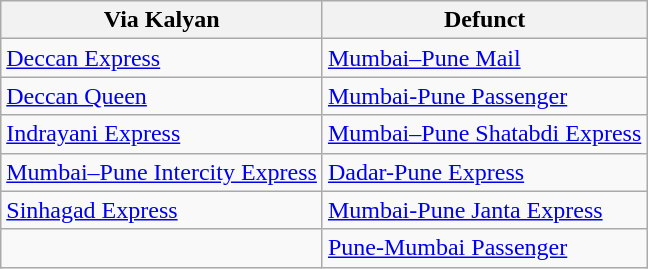<table class="wikitable">
<tr>
<th>Via Kalyan</th>
<th>Defunct</th>
</tr>
<tr>
<td><a href='#'>Deccan Express</a></td>
<td><a href='#'>Mumbai–Pune Mail</a></td>
</tr>
<tr>
<td><a href='#'>Deccan Queen</a></td>
<td><a href='#'>Mumbai-Pune Passenger</a></td>
</tr>
<tr>
<td><a href='#'>Indrayani Express</a></td>
<td><a href='#'>Mumbai–Pune Shatabdi Express</a></td>
</tr>
<tr>
<td><a href='#'>Mumbai–Pune Intercity Express</a></td>
<td><a href='#'>Dadar-Pune Express</a></td>
</tr>
<tr>
<td><a href='#'>Sinhagad Express</a></td>
<td><a href='#'>Mumbai-Pune Janta Express</a></td>
</tr>
<tr>
<td></td>
<td><a href='#'>Pune-Mumbai Passenger</a></td>
</tr>
</table>
